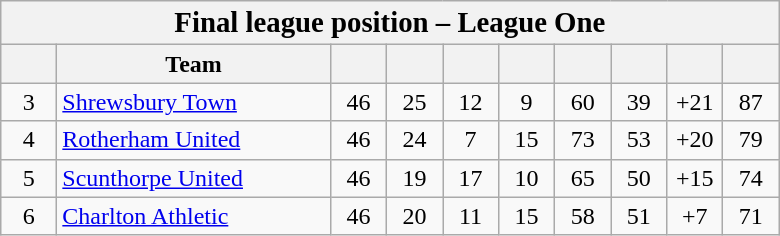<table class="wikitable" style="text-align:center">
<tr>
<th colspan=10><big>Final league position – League One</big></th>
</tr>
<tr>
<th width="30"></th>
<th width="175">Team</th>
<th width="30"></th>
<th width="30"></th>
<th width="30"></th>
<th width="30"></th>
<th width="30"></th>
<th width="30"></th>
<th width="30"></th>
<th width="30"></th>
</tr>
<tr>
<td>3</td>
<td align=left><a href='#'>Shrewsbury Town</a></td>
<td>46</td>
<td>25</td>
<td>12</td>
<td>9</td>
<td>60</td>
<td>39</td>
<td>+21</td>
<td>87</td>
</tr>
<tr>
<td>4</td>
<td align=left><a href='#'>Rotherham United</a></td>
<td>46</td>
<td>24</td>
<td>7</td>
<td>15</td>
<td>73</td>
<td>53</td>
<td>+20</td>
<td>79</td>
</tr>
<tr>
<td>5</td>
<td align=left><a href='#'>Scunthorpe United</a></td>
<td>46</td>
<td>19</td>
<td>17</td>
<td>10</td>
<td>65</td>
<td>50</td>
<td>+15</td>
<td>74</td>
</tr>
<tr>
<td>6</td>
<td align=left><a href='#'>Charlton Athletic</a></td>
<td>46</td>
<td>20</td>
<td>11</td>
<td>15</td>
<td>58</td>
<td>51</td>
<td>+7</td>
<td>71</td>
</tr>
</table>
